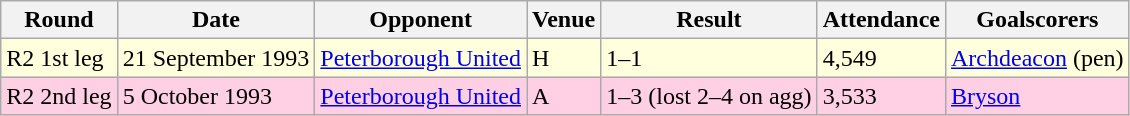<table class="wikitable">
<tr>
<th>Round</th>
<th>Date</th>
<th>Opponent</th>
<th>Venue</th>
<th>Result</th>
<th>Attendance</th>
<th>Goalscorers</th>
</tr>
<tr style="background:#ffffdd;">
<td>R2 1st leg</td>
<td>21 September 1993</td>
<td><a href='#'>Peterborough United</a></td>
<td>H</td>
<td>1–1</td>
<td>4,549</td>
<td><a href='#'>Archdeacon</a> (pen)</td>
</tr>
<tr style="background:#ffd0e3;">
<td>R2 2nd leg</td>
<td>5 October 1993</td>
<td><a href='#'>Peterborough United</a></td>
<td>A</td>
<td>1–3 (lost 2–4 on agg)</td>
<td>3,533</td>
<td><a href='#'>Bryson</a></td>
</tr>
</table>
